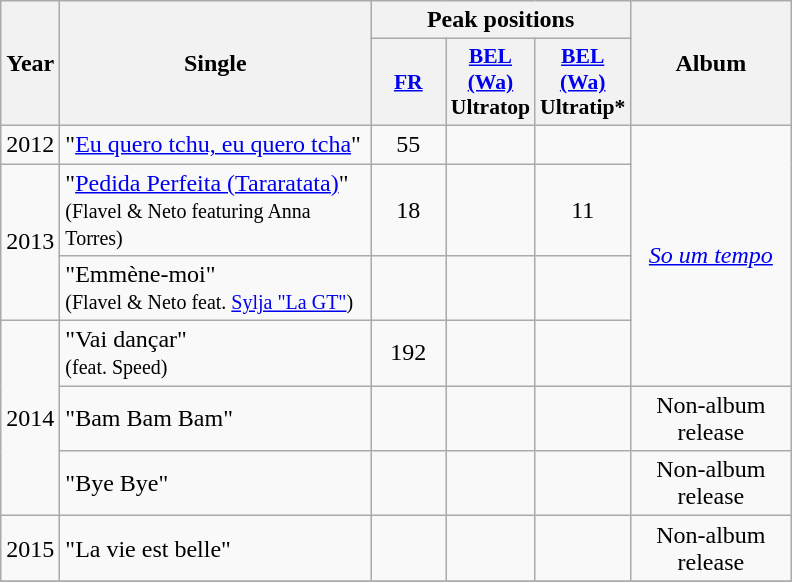<table class="wikitable">
<tr>
<th align="center" rowspan="2" width="10">Year</th>
<th align="center" rowspan="2" width="200">Single</th>
<th align="center" colspan="3" width="30">Peak positions</th>
<th align="center" rowspan="2" width="100">Album</th>
</tr>
<tr>
<th scope="col" style="width:3em;font-size:90%;"><a href='#'>FR</a><br></th>
<th scope="col" style="width:3em;font-size:90%;"><a href='#'>BEL <br>(Wa)</a><br>Ultratop<br></th>
<th scope="col" style="width:3em;font-size:90%;"><a href='#'>BEL <br>(Wa)</a><br>Ultratip*<br></th>
</tr>
<tr>
<td align="center" rowspan="1">2012</td>
<td>"<a href='#'>Eu quero tchu, eu quero tcha</a>"</td>
<td align="center">55</td>
<td align="center"></td>
<td align="center"></td>
<td align="center" rowspan=4><em><a href='#'>So um tempo</a></em></td>
</tr>
<tr>
<td align="center" rowspan="2">2013</td>
<td>"<a href='#'>Pedida Perfeita (Tararatata)</a>" <br><small>(Flavel & Neto featuring Anna Torres)</small></td>
<td align="center">18</td>
<td align="center"></td>
<td align="center">11</td>
</tr>
<tr>
<td>"Emmène-moi" <br><small>(Flavel & Neto feat. <a href='#'>Sylja "La GT"</a>)</small></td>
<td align="center"></td>
<td align="center"></td>
<td align="center"></td>
</tr>
<tr>
<td align="center" rowspan="3">2014</td>
<td>"Vai dançar" <br><small>(feat. Speed)</small></td>
<td align="center">192</td>
<td align="center"></td>
<td align="center"></td>
</tr>
<tr>
<td>"Bam Bam Bam"</td>
<td align="center"></td>
<td align="center"></td>
<td align="center"></td>
<td align="center">Non-album release</td>
</tr>
<tr>
<td>"Bye Bye"</td>
<td align="center"></td>
<td align="center"></td>
<td align="center"></td>
<td align="center">Non-album release</td>
</tr>
<tr>
<td align="center">2015</td>
<td>"La vie est belle"</td>
<td align="center"></td>
<td align="center"></td>
<td align="center"></td>
<td align="center">Non-album release</td>
</tr>
<tr>
</tr>
</table>
